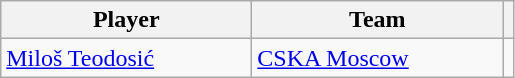<table class="wikitable">
<tr>
<th width=160>Player</th>
<th width=160>Team</th>
<th></th>
</tr>
<tr>
<td> <a href='#'>Miloš Teodosić</a></td>
<td> <a href='#'>CSKA Moscow</a></td>
<td></td>
</tr>
</table>
